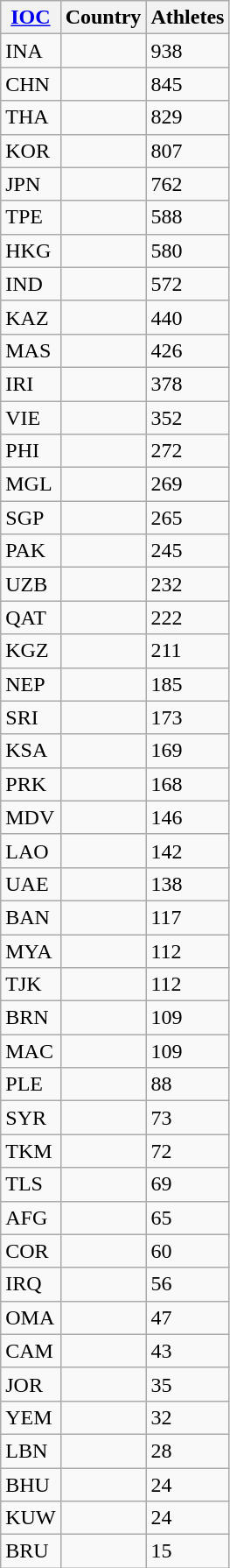<table class="wikitable collapsible collapsed sortable" style="border:0;">
<tr>
<th><a href='#'>IOC</a></th>
<th>Country</th>
<th>Athletes</th>
</tr>
<tr>
<td>INA</td>
<td></td>
<td>938</td>
</tr>
<tr>
<td>CHN</td>
<td></td>
<td>845</td>
</tr>
<tr>
<td>THA</td>
<td></td>
<td>829</td>
</tr>
<tr>
<td>KOR</td>
<td></td>
<td>807</td>
</tr>
<tr>
<td>JPN</td>
<td></td>
<td>762</td>
</tr>
<tr>
<td>TPE</td>
<td></td>
<td>588</td>
</tr>
<tr>
<td>HKG</td>
<td></td>
<td>580</td>
</tr>
<tr>
<td>IND</td>
<td></td>
<td>572</td>
</tr>
<tr>
<td>KAZ</td>
<td></td>
<td>440</td>
</tr>
<tr>
<td>MAS</td>
<td></td>
<td>426</td>
</tr>
<tr>
<td>IRI</td>
<td></td>
<td>378</td>
</tr>
<tr>
<td>VIE</td>
<td></td>
<td>352</td>
</tr>
<tr>
<td>PHI</td>
<td></td>
<td>272</td>
</tr>
<tr>
<td>MGL</td>
<td></td>
<td>269</td>
</tr>
<tr>
<td>SGP</td>
<td></td>
<td>265</td>
</tr>
<tr>
<td>PAK</td>
<td></td>
<td>245</td>
</tr>
<tr>
<td>UZB</td>
<td></td>
<td>232</td>
</tr>
<tr>
<td>QAT</td>
<td></td>
<td>222</td>
</tr>
<tr>
<td>KGZ</td>
<td></td>
<td>211</td>
</tr>
<tr>
<td>NEP</td>
<td></td>
<td>185</td>
</tr>
<tr>
<td>SRI</td>
<td></td>
<td>173</td>
</tr>
<tr>
<td>KSA</td>
<td></td>
<td>169</td>
</tr>
<tr>
<td>PRK</td>
<td></td>
<td>168</td>
</tr>
<tr>
<td>MDV</td>
<td></td>
<td>146</td>
</tr>
<tr>
<td>LAO</td>
<td></td>
<td>142</td>
</tr>
<tr>
<td>UAE</td>
<td></td>
<td>138</td>
</tr>
<tr>
<td>BAN</td>
<td></td>
<td>117</td>
</tr>
<tr>
<td>MYA</td>
<td></td>
<td>112</td>
</tr>
<tr>
<td>TJK</td>
<td></td>
<td>112</td>
</tr>
<tr>
<td>BRN</td>
<td></td>
<td>109</td>
</tr>
<tr>
<td>MAC</td>
<td></td>
<td>109</td>
</tr>
<tr>
<td>PLE</td>
<td></td>
<td>88</td>
</tr>
<tr>
<td>SYR</td>
<td></td>
<td>73</td>
</tr>
<tr>
<td>TKM</td>
<td></td>
<td>72</td>
</tr>
<tr>
<td>TLS</td>
<td></td>
<td>69</td>
</tr>
<tr>
<td>AFG</td>
<td></td>
<td>65</td>
</tr>
<tr>
<td>COR</td>
<td></td>
<td>60</td>
</tr>
<tr>
<td>IRQ</td>
<td></td>
<td>56</td>
</tr>
<tr>
<td>OMA</td>
<td></td>
<td>47</td>
</tr>
<tr>
<td>CAM</td>
<td></td>
<td>43</td>
</tr>
<tr>
<td>JOR</td>
<td></td>
<td>35</td>
</tr>
<tr>
<td>YEM</td>
<td></td>
<td>32</td>
</tr>
<tr>
<td>LBN</td>
<td></td>
<td>28</td>
</tr>
<tr>
<td>BHU</td>
<td></td>
<td>24</td>
</tr>
<tr>
<td>KUW</td>
<td></td>
<td>24</td>
</tr>
<tr>
<td>BRU</td>
<td></td>
<td>15</td>
</tr>
<tr>
</tr>
</table>
